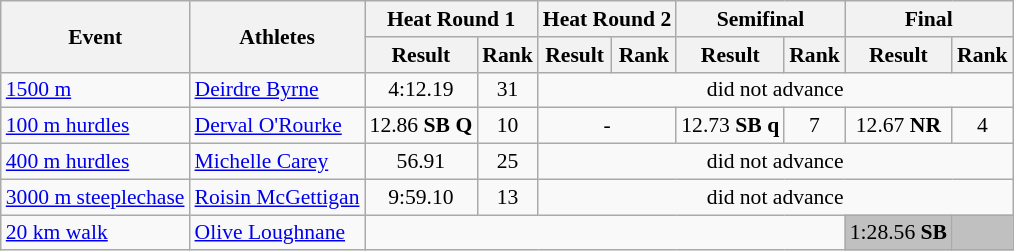<table class="wikitable" border="1" style="font-size:90%">
<tr>
<th rowspan="2">Event</th>
<th rowspan="2">Athletes</th>
<th colspan="2">Heat Round 1</th>
<th colspan="2">Heat Round 2</th>
<th colspan="2">Semifinal</th>
<th colspan="2">Final</th>
</tr>
<tr>
<th>Result</th>
<th>Rank</th>
<th>Result</th>
<th>Rank</th>
<th>Result</th>
<th>Rank</th>
<th>Result</th>
<th>Rank</th>
</tr>
<tr>
<td><a href='#'>1500 m</a></td>
<td><a href='#'>Deirdre Byrne</a></td>
<td align=center>4:12.19</td>
<td align=center>31</td>
<td align=center colspan="6">did not advance</td>
</tr>
<tr>
<td><a href='#'>100 m hurdles</a></td>
<td><a href='#'>Derval O'Rourke</a></td>
<td align=center>12.86 <strong>SB</strong> <strong>Q</strong></td>
<td align=center>10</td>
<td align=center colspan="2">-</td>
<td align=center>12.73 <strong>SB</strong> <strong>q</strong></td>
<td align=center>7</td>
<td align=center>12.67 <strong>NR</strong></td>
<td align=center>4</td>
</tr>
<tr>
<td><a href='#'>400 m hurdles</a></td>
<td><a href='#'>Michelle Carey</a></td>
<td align=center>56.91</td>
<td align=center>25</td>
<td align=center colspan="6">did not advance</td>
</tr>
<tr>
<td><a href='#'>3000 m steeplechase</a></td>
<td><a href='#'>Roisin McGettigan</a></td>
<td align=center>9:59.10</td>
<td align=center>13</td>
<td align=center colspan="6">did not advance</td>
</tr>
<tr>
<td><a href='#'>20 km walk</a></td>
<td><a href='#'>Olive Loughnane</a></td>
<td align=center colspan="6"></td>
<td align=center bgcolor=silver>1:28.56 <strong>SB</strong></td>
<td align=center bgcolor=silver></td>
</tr>
</table>
